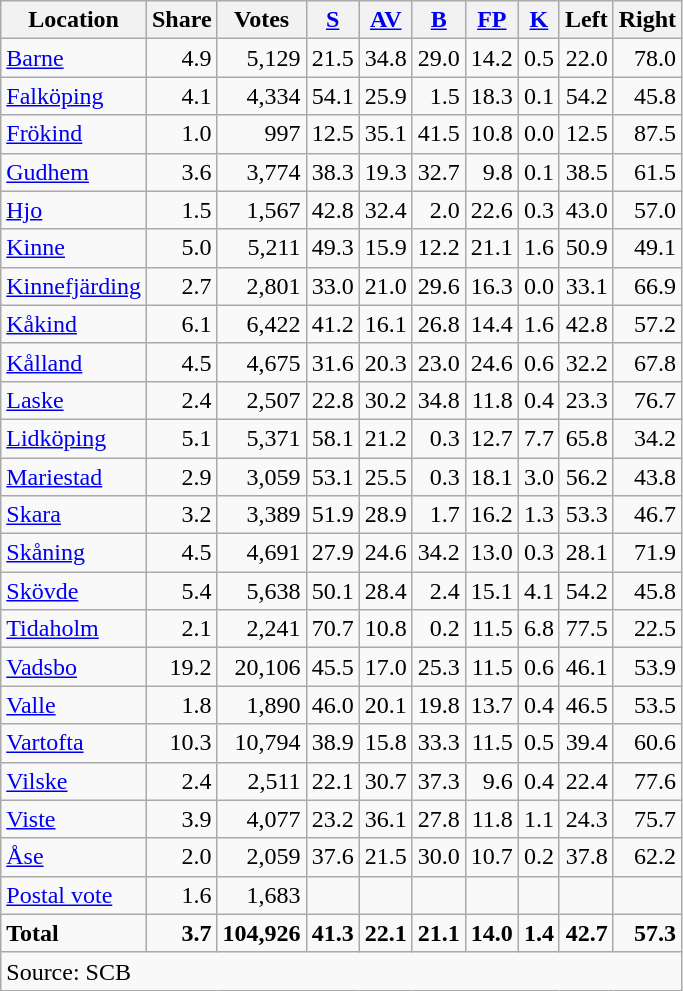<table class="wikitable sortable" style=text-align:right>
<tr>
<th>Location</th>
<th>Share</th>
<th>Votes</th>
<th><a href='#'>S</a></th>
<th><a href='#'>AV</a></th>
<th><a href='#'>B</a></th>
<th><a href='#'>FP</a></th>
<th><a href='#'>K</a></th>
<th>Left</th>
<th>Right</th>
</tr>
<tr>
<td align=left><a href='#'>Barne</a></td>
<td>4.9</td>
<td>5,129</td>
<td>21.5</td>
<td>34.8</td>
<td>29.0</td>
<td>14.2</td>
<td>0.5</td>
<td>22.0</td>
<td>78.0</td>
</tr>
<tr>
<td align=left><a href='#'>Falköping</a></td>
<td>4.1</td>
<td>4,334</td>
<td>54.1</td>
<td>25.9</td>
<td>1.5</td>
<td>18.3</td>
<td>0.1</td>
<td>54.2</td>
<td>45.8</td>
</tr>
<tr>
<td align=left><a href='#'>Frökind</a></td>
<td>1.0</td>
<td>997</td>
<td>12.5</td>
<td>35.1</td>
<td>41.5</td>
<td>10.8</td>
<td>0.0</td>
<td>12.5</td>
<td>87.5</td>
</tr>
<tr>
<td align=left><a href='#'>Gudhem</a></td>
<td>3.6</td>
<td>3,774</td>
<td>38.3</td>
<td>19.3</td>
<td>32.7</td>
<td>9.8</td>
<td>0.1</td>
<td>38.5</td>
<td>61.5</td>
</tr>
<tr>
<td align=left><a href='#'>Hjo</a></td>
<td>1.5</td>
<td>1,567</td>
<td>42.8</td>
<td>32.4</td>
<td>2.0</td>
<td>22.6</td>
<td>0.3</td>
<td>43.0</td>
<td>57.0</td>
</tr>
<tr>
<td align=left><a href='#'>Kinne</a></td>
<td>5.0</td>
<td>5,211</td>
<td>49.3</td>
<td>15.9</td>
<td>12.2</td>
<td>21.1</td>
<td>1.6</td>
<td>50.9</td>
<td>49.1</td>
</tr>
<tr>
<td align=left><a href='#'>Kinnefjärding</a></td>
<td>2.7</td>
<td>2,801</td>
<td>33.0</td>
<td>21.0</td>
<td>29.6</td>
<td>16.3</td>
<td>0.0</td>
<td>33.1</td>
<td>66.9</td>
</tr>
<tr>
<td align=left><a href='#'>Kåkind</a></td>
<td>6.1</td>
<td>6,422</td>
<td>41.2</td>
<td>16.1</td>
<td>26.8</td>
<td>14.4</td>
<td>1.6</td>
<td>42.8</td>
<td>57.2</td>
</tr>
<tr>
<td align=left><a href='#'>Kålland</a></td>
<td>4.5</td>
<td>4,675</td>
<td>31.6</td>
<td>20.3</td>
<td>23.0</td>
<td>24.6</td>
<td>0.6</td>
<td>32.2</td>
<td>67.8</td>
</tr>
<tr>
<td align=left><a href='#'>Laske</a></td>
<td>2.4</td>
<td>2,507</td>
<td>22.8</td>
<td>30.2</td>
<td>34.8</td>
<td>11.8</td>
<td>0.4</td>
<td>23.3</td>
<td>76.7</td>
</tr>
<tr>
<td align=left><a href='#'>Lidköping</a></td>
<td>5.1</td>
<td>5,371</td>
<td>58.1</td>
<td>21.2</td>
<td>0.3</td>
<td>12.7</td>
<td>7.7</td>
<td>65.8</td>
<td>34.2</td>
</tr>
<tr>
<td align=left><a href='#'>Mariestad</a></td>
<td>2.9</td>
<td>3,059</td>
<td>53.1</td>
<td>25.5</td>
<td>0.3</td>
<td>18.1</td>
<td>3.0</td>
<td>56.2</td>
<td>43.8</td>
</tr>
<tr>
<td align=left><a href='#'>Skara</a></td>
<td>3.2</td>
<td>3,389</td>
<td>51.9</td>
<td>28.9</td>
<td>1.7</td>
<td>16.2</td>
<td>1.3</td>
<td>53.3</td>
<td>46.7</td>
</tr>
<tr>
<td align=left><a href='#'>Skåning</a></td>
<td>4.5</td>
<td>4,691</td>
<td>27.9</td>
<td>24.6</td>
<td>34.2</td>
<td>13.0</td>
<td>0.3</td>
<td>28.1</td>
<td>71.9</td>
</tr>
<tr>
<td align=left><a href='#'>Skövde</a></td>
<td>5.4</td>
<td>5,638</td>
<td>50.1</td>
<td>28.4</td>
<td>2.4</td>
<td>15.1</td>
<td>4.1</td>
<td>54.2</td>
<td>45.8</td>
</tr>
<tr>
<td align=left><a href='#'>Tidaholm</a></td>
<td>2.1</td>
<td>2,241</td>
<td>70.7</td>
<td>10.8</td>
<td>0.2</td>
<td>11.5</td>
<td>6.8</td>
<td>77.5</td>
<td>22.5</td>
</tr>
<tr>
<td align=left><a href='#'>Vadsbo</a></td>
<td>19.2</td>
<td>20,106</td>
<td>45.5</td>
<td>17.0</td>
<td>25.3</td>
<td>11.5</td>
<td>0.6</td>
<td>46.1</td>
<td>53.9</td>
</tr>
<tr>
<td align=left><a href='#'>Valle</a></td>
<td>1.8</td>
<td>1,890</td>
<td>46.0</td>
<td>20.1</td>
<td>19.8</td>
<td>13.7</td>
<td>0.4</td>
<td>46.5</td>
<td>53.5</td>
</tr>
<tr>
<td align=left><a href='#'>Vartofta</a></td>
<td>10.3</td>
<td>10,794</td>
<td>38.9</td>
<td>15.8</td>
<td>33.3</td>
<td>11.5</td>
<td>0.5</td>
<td>39.4</td>
<td>60.6</td>
</tr>
<tr>
<td align=left><a href='#'>Vilske</a></td>
<td>2.4</td>
<td>2,511</td>
<td>22.1</td>
<td>30.7</td>
<td>37.3</td>
<td>9.6</td>
<td>0.4</td>
<td>22.4</td>
<td>77.6</td>
</tr>
<tr>
<td align=left><a href='#'>Viste</a></td>
<td>3.9</td>
<td>4,077</td>
<td>23.2</td>
<td>36.1</td>
<td>27.8</td>
<td>11.8</td>
<td>1.1</td>
<td>24.3</td>
<td>75.7</td>
</tr>
<tr>
<td align=left><a href='#'>Åse</a></td>
<td>2.0</td>
<td>2,059</td>
<td>37.6</td>
<td>21.5</td>
<td>30.0</td>
<td>10.7</td>
<td>0.2</td>
<td>37.8</td>
<td>62.2</td>
</tr>
<tr>
<td align=left><a href='#'>Postal vote</a></td>
<td>1.6</td>
<td>1,683</td>
<td></td>
<td></td>
<td></td>
<td></td>
<td></td>
<td></td>
<td></td>
</tr>
<tr>
<td align=left><strong>Total</strong></td>
<td><strong>3.7</strong></td>
<td><strong>104,926</strong></td>
<td><strong>41.3</strong></td>
<td><strong>22.1</strong></td>
<td><strong>21.1</strong></td>
<td><strong>14.0</strong></td>
<td><strong>1.4</strong></td>
<td><strong>42.7</strong></td>
<td><strong>57.3</strong></td>
</tr>
<tr>
<td align=left colspan=10>Source: SCB </td>
</tr>
</table>
